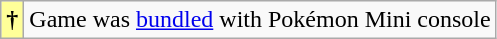<table class="wikitable plainrowheaders">
<tr>
<td bgcolor="#FFFF99" style="text-align:center;"><strong>†</strong></td>
<td>Game was <a href='#'>bundled</a> with Pokémon Mini console</td>
</tr>
</table>
